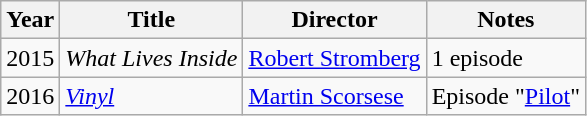<table class="wikitable">
<tr>
<th>Year</th>
<th>Title</th>
<th>Director</th>
<th>Notes</th>
</tr>
<tr>
<td>2015</td>
<td><em>What Lives Inside</em></td>
<td><a href='#'>Robert Stromberg</a></td>
<td>1 episode</td>
</tr>
<tr>
<td>2016</td>
<td><em><a href='#'>Vinyl</a></em></td>
<td><a href='#'>Martin Scorsese</a></td>
<td>Episode "<a href='#'>Pilot</a>"</td>
</tr>
</table>
